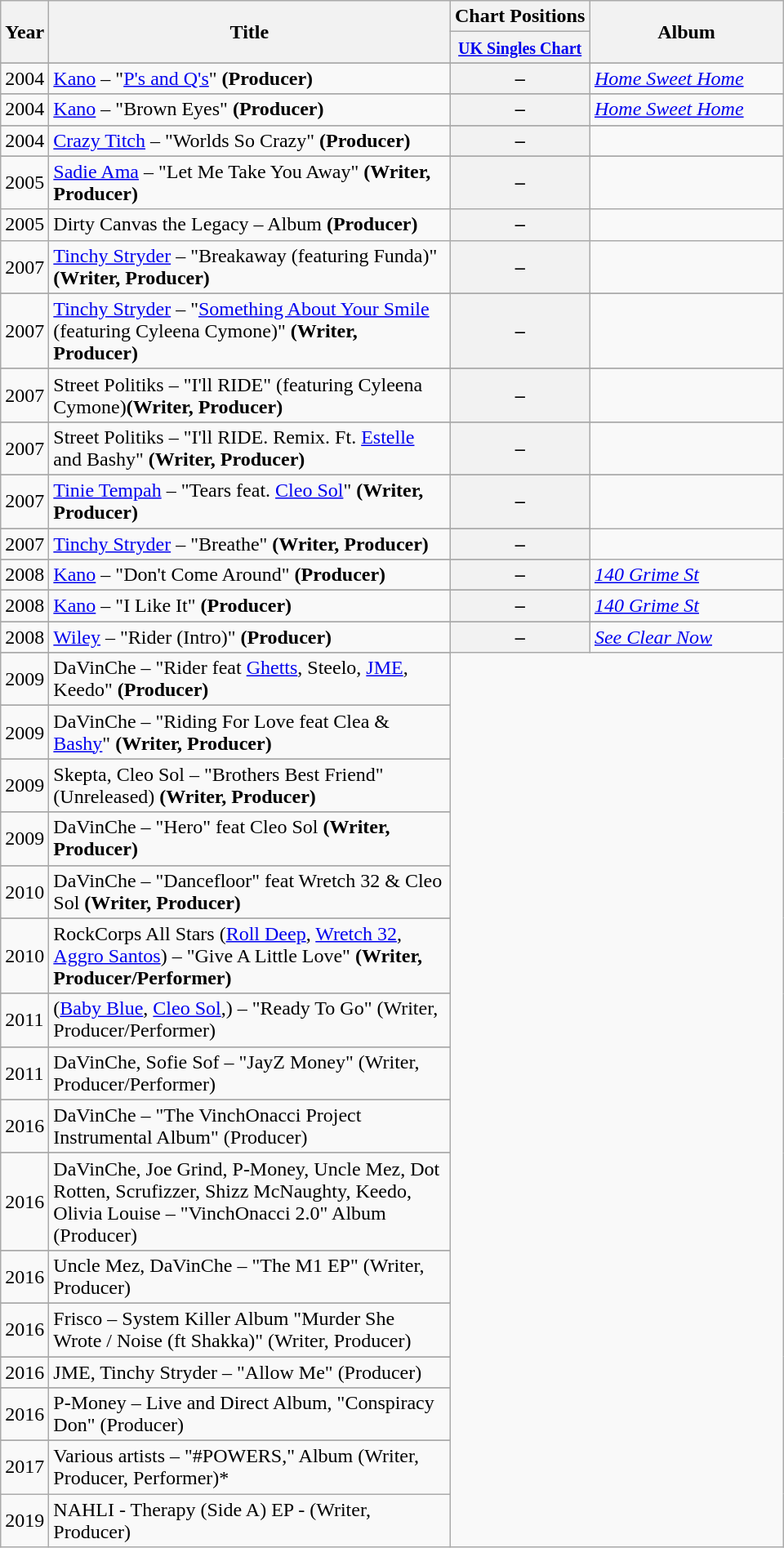<table class="wikitable">
<tr>
<th align="center"width="10" rowspan="2">Year</th>
<th align="center"width="320" rowspan="2">Title</th>
<th align="center"width="107" colspan="1">Chart Positions</th>
<th align="center"width="150" rowspan="2">Album</th>
</tr>
<tr>
<th width="107"><small><a href='#'>UK Singles Chart</a></small></th>
</tr>
<tr>
</tr>
<tr>
<td>2004</td>
<td><a href='#'>Kano</a> – "<a href='#'>P's and Q's</a>" <strong>(Producer)</strong></td>
<th>–</th>
<td><em><a href='#'>Home Sweet Home</a></em></td>
</tr>
<tr>
</tr>
<tr>
<td>2004</td>
<td><a href='#'>Kano</a> – "Brown Eyes" <strong>(Producer)</strong></td>
<th>–</th>
<td><em><a href='#'>Home Sweet Home</a></em></td>
</tr>
<tr>
</tr>
<tr>
</tr>
<tr>
</tr>
<tr>
<td>2004</td>
<td><a href='#'>Crazy Titch</a> – "Worlds So Crazy" <strong>(Producer)</strong></td>
<th>–</th>
<td></td>
</tr>
<tr>
</tr>
<tr>
<td>2005</td>
<td><a href='#'>Sadie Ama</a> – "Let Me Take You Away" <strong>(Writer, Producer)</strong></td>
<th>–</th>
<td></td>
</tr>
<tr>
<td>2005</td>
<td>Dirty Canvas the Legacy – Album <strong>(Producer)</strong></td>
<th>–</th>
<td></td>
</tr>
<tr>
<td>2007</td>
<td><a href='#'>Tinchy Stryder</a> – "Breakaway (featuring Funda)" <strong>(Writer, Producer)</strong></td>
<th>–</th>
<td></td>
</tr>
<tr>
</tr>
<tr>
<td>2007</td>
<td><a href='#'>Tinchy Stryder</a> – "<a href='#'>Something About Your Smile</a> (featuring Cyleena Cymone)" <strong>(Writer, Producer)</strong></td>
<th>–</th>
<td></td>
</tr>
<tr>
</tr>
<tr>
<td>2007</td>
<td>Street Politiks – "I'll RIDE" (featuring Cyleena Cymone)<strong>(Writer, Producer)</strong></td>
<th>–</th>
<td></td>
</tr>
<tr>
</tr>
<tr>
</tr>
<tr>
</tr>
<tr>
</tr>
<tr>
</tr>
<tr>
<td>2007</td>
<td>Street Politiks – "I'll RIDE. Remix. Ft. <a href='#'>Estelle</a> and Bashy" <strong>(Writer, Producer)</strong></td>
<th>–</th>
<td></td>
</tr>
<tr>
</tr>
<tr>
</tr>
<tr>
</tr>
<tr>
<td>2007</td>
<td><a href='#'>Tinie Tempah</a> – "Tears feat. <a href='#'>Cleo Sol</a>" <strong>(Writer, Producer)</strong></td>
<th>–</th>
<td></td>
</tr>
<tr>
</tr>
<tr>
<td>2007</td>
<td><a href='#'>Tinchy Stryder</a> – "Breathe" <strong>(Writer, Producer)</strong></td>
<th>–</th>
</tr>
<tr>
</tr>
<tr>
</tr>
<tr>
</tr>
<tr>
<td>2008</td>
<td><a href='#'>Kano</a> – "Don't Come Around" <strong>(Producer)</strong></td>
<th>–</th>
<td><em><a href='#'>140 Grime St</a></em></td>
</tr>
<tr>
</tr>
<tr>
</tr>
<tr>
<td>2008</td>
<td><a href='#'>Kano</a> – "I Like It" <strong>(Producer)</strong></td>
<th>–</th>
<td><em><a href='#'>140 Grime St</a></em></td>
</tr>
<tr>
</tr>
<tr>
</tr>
<tr>
<td>2008</td>
<td><a href='#'>Wiley</a> – "Rider (Intro)" <strong>(Producer)</strong></td>
<th>–</th>
<td><em><a href='#'>See Clear Now</a></em></td>
</tr>
<tr>
</tr>
<tr>
</tr>
<tr>
<td>2009</td>
<td>DaVinChe – "Rider feat <a href='#'>Ghetts</a>, Steelo, <a href='#'>JME</a>, Keedo" <strong>(Producer)</strong></td>
</tr>
<tr>
</tr>
<tr>
</tr>
<tr>
</tr>
<tr>
<td>2009</td>
<td>DaVinChe – "Riding For Love feat Clea & <a href='#'>Bashy</a>" <strong>(Writer, Producer)</strong></td>
</tr>
<tr>
</tr>
<tr>
</tr>
<tr>
</tr>
<tr>
<td>2009</td>
<td>Skepta, Cleo Sol – "Brothers Best Friend" (Unreleased) <strong>(Writer, Producer)</strong></td>
</tr>
<tr>
</tr>
<tr>
</tr>
<tr>
</tr>
<tr>
<td>2009</td>
<td>DaVinChe – "Hero" feat Cleo Sol <strong>(Writer, Producer)</strong></td>
</tr>
<tr>
</tr>
<tr>
</tr>
<tr>
</tr>
<tr>
<td>2010</td>
<td>DaVinChe – "Dancefloor" feat Wretch 32 & Cleo Sol <strong>(Writer, Producer)</strong></td>
</tr>
<tr>
</tr>
<tr>
</tr>
<tr>
</tr>
<tr>
<td>2010</td>
<td>RockCorps All Stars (<a href='#'>Roll Deep</a>, <a href='#'>Wretch 32</a>, <a href='#'>Aggro Santos</a>) – "Give A Little Love" <strong>(Writer, Producer/Performer)<em></td>
</tr>
<tr>
</tr>
<tr>
</tr>
<tr>
</tr>
<tr>
</tr>
<tr>
<td>2011</td>
<td>(<a href='#'>Baby Blue</a>, <a href='#'>Cleo Sol</a>,) – "Ready To Go" </strong>(Writer, Producer/Performer)<strong></td>
</tr>
<tr>
</tr>
<tr>
</tr>
<tr>
</tr>
<tr>
</tr>
<tr>
<td>2011</td>
<td>DaVinChe, Sofie Sof – "JayZ Money" </strong>(Writer, Producer/Performer)<strong></td>
</tr>
<tr>
</tr>
<tr>
</tr>
<tr>
</tr>
<tr>
</tr>
<tr>
<td>2016</td>
<td>DaVinChe – "The VinchOnacci Project Instrumental Album" </strong>(Producer)<strong></td>
</tr>
<tr>
</tr>
<tr>
</tr>
<tr>
</tr>
<tr>
</tr>
<tr>
<td>2016</td>
<td>DaVinChe, Joe Grind, P-Money, Uncle Mez, Dot Rotten, Scrufizzer, Shizz McNaughty, Keedo, Olivia Louise – "VinchOnacci 2.0" Album </strong>(Producer)<strong></td>
</tr>
<tr>
</tr>
<tr>
</tr>
<tr>
</tr>
<tr>
</tr>
<tr>
<td>2016</td>
<td>Uncle Mez, DaVinChe – "The M1 EP" </strong>(Writer, Producer)<strong></td>
</tr>
<tr>
</tr>
<tr>
</tr>
<tr>
</tr>
<tr>
</tr>
<tr>
<td>2016</td>
<td>Frisco – System Killer Album "Murder She Wrote / Noise (ft Shakka)" </strong>(Writer, Producer)<strong></td>
</tr>
<tr>
</tr>
<tr>
</tr>
<tr>
</tr>
<tr>
</tr>
<tr>
<td>2016</td>
<td>JME, Tinchy Stryder – "Allow Me" </strong>(Producer)<strong></td>
</tr>
<tr>
</tr>
<tr>
</tr>
<tr>
</tr>
<tr>
</tr>
<tr>
<td>2016</td>
<td>P-Money – Live and Direct Album, "Conspiracy Don" </strong>(Producer)<strong></td>
</tr>
<tr>
</tr>
<tr>
</tr>
<tr>
</tr>
<tr>
</tr>
<tr>
<td>2017</td>
<td>Various artists – "#POWERS," Album </strong>(Writer, Producer,  Performer)*<strong></td>
</tr>
<tr>
<td>2019</td>
<td>NAHLI - Therapy (Side A) EP - </strong>(Writer, Producer)<strong></td>
</tr>
</table>
